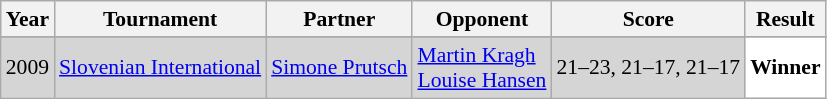<table class="sortable wikitable" style="font-size: 90%;">
<tr>
<th>Year</th>
<th>Tournament</th>
<th>Partner</th>
<th>Opponent</th>
<th>Score</th>
<th>Result</th>
</tr>
<tr>
</tr>
<tr style="background:#D5D5D5">
<td align="center">2009</td>
<td align="left"><a href='#'>Slovenian International</a></td>
<td align="left"> <a href='#'>Simone Prutsch</a></td>
<td align="left"> <a href='#'>Martin Kragh</a> <br>  <a href='#'>Louise Hansen</a></td>
<td align="left">21–23, 21–17, 21–17</td>
<td style="text-align:left; background:white"> <strong>Winner</strong></td>
</tr>
</table>
